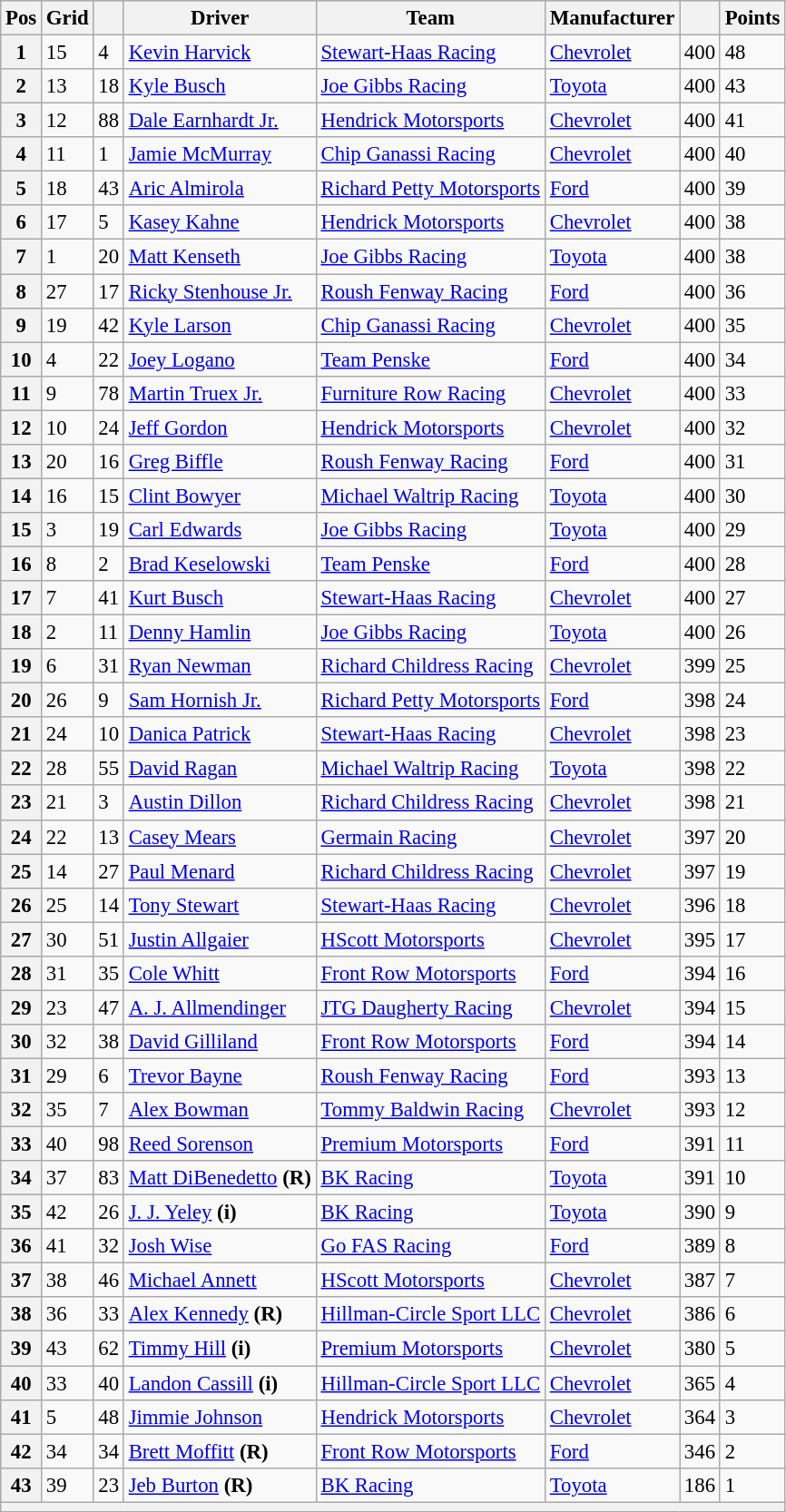<table class="wikitable" style="font-size:95%">
<tr>
<th>Pos</th>
<th>Grid</th>
<th></th>
<th>Driver</th>
<th>Team</th>
<th>Manufacturer</th>
<th></th>
<th>Points</th>
</tr>
<tr>
<th>1</th>
<td>15</td>
<td>4</td>
<td><a href='#'>Kevin Harvick</a></td>
<td><a href='#'>Stewart-Haas Racing</a></td>
<td><a href='#'>Chevrolet</a></td>
<td>400</td>
<td>48</td>
</tr>
<tr>
<th>2</th>
<td>13</td>
<td>18</td>
<td><a href='#'>Kyle Busch</a></td>
<td><a href='#'>Joe Gibbs Racing</a></td>
<td><a href='#'>Toyota</a></td>
<td>400</td>
<td>43</td>
</tr>
<tr>
<th>3</th>
<td>12</td>
<td>88</td>
<td><a href='#'>Dale Earnhardt Jr.</a></td>
<td><a href='#'>Hendrick Motorsports</a></td>
<td><a href='#'>Chevrolet</a></td>
<td>400</td>
<td>41</td>
</tr>
<tr>
<th>4</th>
<td>11</td>
<td>1</td>
<td><a href='#'>Jamie McMurray</a></td>
<td><a href='#'>Chip Ganassi Racing</a></td>
<td><a href='#'>Chevrolet</a></td>
<td>400</td>
<td>40</td>
</tr>
<tr>
<th>5</th>
<td>18</td>
<td>43</td>
<td><a href='#'>Aric Almirola</a></td>
<td><a href='#'>Richard Petty Motorsports</a></td>
<td><a href='#'>Ford</a></td>
<td>400</td>
<td>39</td>
</tr>
<tr>
<th>6</th>
<td>17</td>
<td>5</td>
<td><a href='#'>Kasey Kahne</a></td>
<td><a href='#'>Hendrick Motorsports</a></td>
<td><a href='#'>Chevrolet</a></td>
<td>400</td>
<td>38</td>
</tr>
<tr>
<th>7</th>
<td>1</td>
<td>20</td>
<td><a href='#'>Matt Kenseth</a></td>
<td><a href='#'>Joe Gibbs Racing</a></td>
<td><a href='#'>Toyota</a></td>
<td>400</td>
<td>38</td>
</tr>
<tr>
<th>8</th>
<td>27</td>
<td>17</td>
<td><a href='#'>Ricky Stenhouse Jr.</a></td>
<td><a href='#'>Roush Fenway Racing</a></td>
<td><a href='#'>Ford</a></td>
<td>400</td>
<td>36</td>
</tr>
<tr>
<th>9</th>
<td>19</td>
<td>42</td>
<td><a href='#'>Kyle Larson</a></td>
<td><a href='#'>Chip Ganassi Racing</a></td>
<td><a href='#'>Chevrolet</a></td>
<td>400</td>
<td>35</td>
</tr>
<tr>
<th>10</th>
<td>4</td>
<td>22</td>
<td><a href='#'>Joey Logano</a></td>
<td><a href='#'>Team Penske</a></td>
<td><a href='#'>Ford</a></td>
<td>400</td>
<td>34</td>
</tr>
<tr>
<th>11</th>
<td>9</td>
<td>78</td>
<td><a href='#'>Martin Truex Jr.</a></td>
<td><a href='#'>Furniture Row Racing</a></td>
<td><a href='#'>Chevrolet</a></td>
<td>400</td>
<td>33</td>
</tr>
<tr>
<th>12</th>
<td>10</td>
<td>24</td>
<td><a href='#'>Jeff Gordon</a></td>
<td><a href='#'>Hendrick Motorsports</a></td>
<td><a href='#'>Chevrolet</a></td>
<td>400</td>
<td>32</td>
</tr>
<tr>
<th>13</th>
<td>20</td>
<td>16</td>
<td><a href='#'>Greg Biffle</a></td>
<td><a href='#'>Roush Fenway Racing</a></td>
<td><a href='#'>Ford</a></td>
<td>400</td>
<td>31</td>
</tr>
<tr>
<th>14</th>
<td>16</td>
<td>15</td>
<td><a href='#'>Clint Bowyer</a></td>
<td><a href='#'>Michael Waltrip Racing</a></td>
<td><a href='#'>Toyota</a></td>
<td>400</td>
<td>30</td>
</tr>
<tr>
<th>15</th>
<td>3</td>
<td>19</td>
<td><a href='#'>Carl Edwards</a></td>
<td><a href='#'>Joe Gibbs Racing</a></td>
<td><a href='#'>Toyota</a></td>
<td>400</td>
<td>29</td>
</tr>
<tr>
<th>16</th>
<td>8</td>
<td>2</td>
<td><a href='#'>Brad Keselowski</a></td>
<td><a href='#'>Team Penske</a></td>
<td><a href='#'>Ford</a></td>
<td>400</td>
<td>28</td>
</tr>
<tr>
<th>17</th>
<td>7</td>
<td>41</td>
<td><a href='#'>Kurt Busch</a></td>
<td><a href='#'>Stewart-Haas Racing</a></td>
<td><a href='#'>Chevrolet</a></td>
<td>400</td>
<td>27</td>
</tr>
<tr>
<th>18</th>
<td>2</td>
<td>11</td>
<td><a href='#'>Denny Hamlin</a></td>
<td><a href='#'>Joe Gibbs Racing</a></td>
<td><a href='#'>Toyota</a></td>
<td>400</td>
<td>26</td>
</tr>
<tr>
<th>19</th>
<td>6</td>
<td>31</td>
<td><a href='#'>Ryan Newman</a></td>
<td><a href='#'>Richard Childress Racing</a></td>
<td><a href='#'>Chevrolet</a></td>
<td>399</td>
<td>25</td>
</tr>
<tr>
<th>20</th>
<td>26</td>
<td>9</td>
<td><a href='#'>Sam Hornish Jr.</a></td>
<td><a href='#'>Richard Petty Motorsports</a></td>
<td><a href='#'>Ford</a></td>
<td>398</td>
<td>24</td>
</tr>
<tr>
<th>21</th>
<td>24</td>
<td>10</td>
<td><a href='#'>Danica Patrick</a></td>
<td><a href='#'>Stewart-Haas Racing</a></td>
<td><a href='#'>Chevrolet</a></td>
<td>398</td>
<td>23</td>
</tr>
<tr>
<th>22</th>
<td>28</td>
<td>55</td>
<td><a href='#'>David Ragan</a></td>
<td><a href='#'>Michael Waltrip Racing</a></td>
<td><a href='#'>Toyota</a></td>
<td>398</td>
<td>22</td>
</tr>
<tr>
<th>23</th>
<td>21</td>
<td>3</td>
<td><a href='#'>Austin Dillon</a></td>
<td><a href='#'>Richard Childress Racing</a></td>
<td><a href='#'>Chevrolet</a></td>
<td>398</td>
<td>21</td>
</tr>
<tr>
<th>24</th>
<td>22</td>
<td>13</td>
<td><a href='#'>Casey Mears</a></td>
<td><a href='#'>Germain Racing</a></td>
<td><a href='#'>Chevrolet</a></td>
<td>397</td>
<td>20</td>
</tr>
<tr>
<th>25</th>
<td>14</td>
<td>27</td>
<td><a href='#'>Paul Menard</a></td>
<td><a href='#'>Richard Childress Racing</a></td>
<td><a href='#'>Chevrolet</a></td>
<td>397</td>
<td>19</td>
</tr>
<tr>
<th>26</th>
<td>25</td>
<td>14</td>
<td><a href='#'>Tony Stewart</a></td>
<td><a href='#'>Stewart-Haas Racing</a></td>
<td><a href='#'>Chevrolet</a></td>
<td>396</td>
<td>18</td>
</tr>
<tr>
<th>27</th>
<td>30</td>
<td>51</td>
<td><a href='#'>Justin Allgaier</a></td>
<td><a href='#'>HScott Motorsports</a></td>
<td><a href='#'>Chevrolet</a></td>
<td>395</td>
<td>17</td>
</tr>
<tr>
<th>28</th>
<td>31</td>
<td>35</td>
<td><a href='#'>Cole Whitt</a></td>
<td><a href='#'>Front Row Motorsports</a></td>
<td><a href='#'>Ford</a></td>
<td>394</td>
<td>16</td>
</tr>
<tr>
<th>29</th>
<td>23</td>
<td>47</td>
<td><a href='#'>A. J. Allmendinger</a></td>
<td><a href='#'>JTG Daugherty Racing</a></td>
<td><a href='#'>Chevrolet</a></td>
<td>394</td>
<td>15</td>
</tr>
<tr>
<th>30</th>
<td>32</td>
<td>38</td>
<td><a href='#'>David Gilliland</a></td>
<td><a href='#'>Front Row Motorsports</a></td>
<td><a href='#'>Ford</a></td>
<td>394</td>
<td>14</td>
</tr>
<tr>
<th>31</th>
<td>29</td>
<td>6</td>
<td><a href='#'>Trevor Bayne</a></td>
<td><a href='#'>Roush Fenway Racing</a></td>
<td><a href='#'>Ford</a></td>
<td>393</td>
<td>13</td>
</tr>
<tr>
<th>32</th>
<td>35</td>
<td>7</td>
<td><a href='#'>Alex Bowman</a></td>
<td><a href='#'>Tommy Baldwin Racing</a></td>
<td><a href='#'>Chevrolet</a></td>
<td>393</td>
<td>12</td>
</tr>
<tr>
<th>33</th>
<td>40</td>
<td>98</td>
<td><a href='#'>Reed Sorenson</a></td>
<td><a href='#'>Premium Motorsports</a></td>
<td><a href='#'>Ford</a></td>
<td>391</td>
<td>11</td>
</tr>
<tr>
<th>34</th>
<td>37</td>
<td>83</td>
<td><a href='#'>Matt DiBenedetto</a> <strong>(R)</strong></td>
<td><a href='#'>BK Racing</a></td>
<td><a href='#'>Toyota</a></td>
<td>391</td>
<td>10</td>
</tr>
<tr>
<th>35</th>
<td>42</td>
<td>26</td>
<td><a href='#'>J. J. Yeley</a> <strong>(i)</strong></td>
<td><a href='#'>BK Racing</a></td>
<td><a href='#'>Toyota</a></td>
<td>390</td>
<td>9</td>
</tr>
<tr>
<th>36</th>
<td>41</td>
<td>32</td>
<td><a href='#'>Josh Wise</a></td>
<td><a href='#'>Go FAS Racing</a></td>
<td><a href='#'>Ford</a></td>
<td>389</td>
<td>8</td>
</tr>
<tr>
<th>37</th>
<td>38</td>
<td>46</td>
<td><a href='#'>Michael Annett</a></td>
<td><a href='#'>HScott Motorsports</a></td>
<td><a href='#'>Chevrolet</a></td>
<td>387</td>
<td>7</td>
</tr>
<tr>
<th>38</th>
<td>36</td>
<td>33</td>
<td><a href='#'>Alex Kennedy</a> <strong>(R)</strong></td>
<td><a href='#'>Hillman-Circle Sport LLC</a></td>
<td><a href='#'>Chevrolet</a></td>
<td>386</td>
<td>6</td>
</tr>
<tr>
<th>39</th>
<td>43</td>
<td>62</td>
<td><a href='#'>Timmy Hill</a> <strong>(i)</strong></td>
<td><a href='#'>Premium Motorsports</a></td>
<td><a href='#'>Chevrolet</a></td>
<td>380</td>
<td>5</td>
</tr>
<tr>
<th>40</th>
<td>33</td>
<td>40</td>
<td><a href='#'>Landon Cassill</a> <strong>(i)</strong></td>
<td><a href='#'>Hillman-Circle Sport LLC</a></td>
<td><a href='#'>Chevrolet</a></td>
<td>365</td>
<td>4</td>
</tr>
<tr>
<th>41</th>
<td>5</td>
<td>48</td>
<td><a href='#'>Jimmie Johnson</a></td>
<td><a href='#'>Hendrick Motorsports</a></td>
<td><a href='#'>Chevrolet</a></td>
<td>364</td>
<td>3</td>
</tr>
<tr>
<th>42</th>
<td>34</td>
<td>34</td>
<td><a href='#'>Brett Moffitt</a> <strong>(R)</strong></td>
<td><a href='#'>Front Row Motorsports</a></td>
<td><a href='#'>Ford</a></td>
<td>346</td>
<td>2</td>
</tr>
<tr>
<th>43</th>
<td>39</td>
<td>23</td>
<td><a href='#'>Jeb Burton</a> <strong>(R)</strong></td>
<td><a href='#'>BK Racing</a></td>
<td><a href='#'>Toyota</a></td>
<td>186</td>
<td>1</td>
</tr>
<tr>
<th colspan="8"></th>
</tr>
</table>
